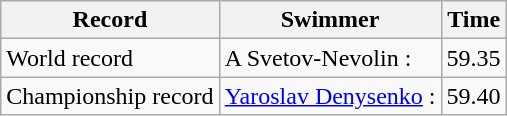<table class="wikitable">
<tr>
<th>Record</th>
<th>Swimmer</th>
<th>Time</th>
</tr>
<tr>
<td>World record</td>
<td> A Svetov-Nevolin :</td>
<td>59.35</td>
</tr>
<tr>
<td>Championship record</td>
<td> <a href='#'>Yaroslav Denysenko</a> :</td>
<td>59.40</td>
</tr>
</table>
